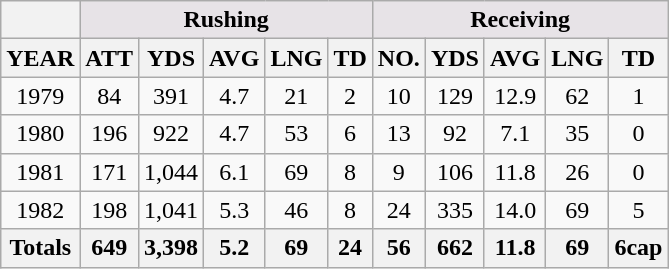<table class=wikitable style="text-align:center">
<tr>
<th></th>
<th colspan="5" style="background:#e7e3e7;">Rushing</th>
<th colspan="5" style="background:#e7e3e7;">Receiving</th>
</tr>
<tr>
<th>YEAR</th>
<th>ATT</th>
<th>YDS</th>
<th>AVG</th>
<th>LNG</th>
<th>TD</th>
<th>NO.</th>
<th>YDS</th>
<th>AVG</th>
<th>LNG</th>
<th>TD</th>
</tr>
<tr>
<td>1979</td>
<td>84</td>
<td>391</td>
<td>4.7</td>
<td>21</td>
<td>2</td>
<td>10</td>
<td>129</td>
<td>12.9</td>
<td>62</td>
<td>1</td>
</tr>
<tr>
<td>1980</td>
<td>196</td>
<td>922</td>
<td>4.7</td>
<td>53</td>
<td>6</td>
<td>13</td>
<td>92</td>
<td>7.1</td>
<td>35</td>
<td>0</td>
</tr>
<tr>
<td>1981</td>
<td>171</td>
<td>1,044</td>
<td>6.1</td>
<td>69</td>
<td>8</td>
<td>9</td>
<td>106</td>
<td>11.8</td>
<td>26</td>
<td>0</td>
</tr>
<tr>
<td>1982</td>
<td>198</td>
<td>1,041</td>
<td>5.3</td>
<td>46</td>
<td>8</td>
<td>24</td>
<td>335</td>
<td>14.0</td>
<td>69</td>
<td>5</td>
</tr>
<tr>
<th>Totals</th>
<th>649</th>
<th>3,398</th>
<th>5.2</th>
<th>69</th>
<th>24</th>
<th>56</th>
<th>662</th>
<th>11.8</th>
<th>69</th>
<th>6cap</th>
</tr>
</table>
